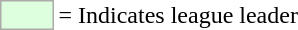<table>
<tr>
<td style="background:#DDFFDD; border:1px solid #aaa; width:2em;"></td>
<td>= Indicates league leader</td>
</tr>
</table>
